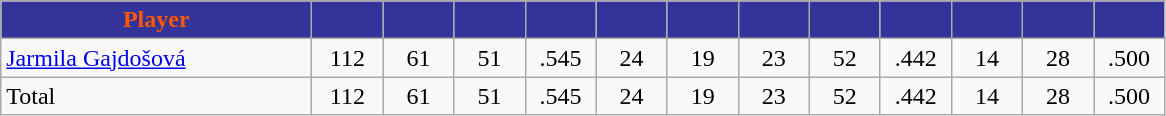<table class="wikitable" style="text-align:center">
<tr>
<th style="background:#333399; color:#FF5800" width="200px">Player</th>
<th style="background:#333399; color:#FF5800" width="40px"></th>
<th style="background:#333399; color:#FF5800" width="40px"></th>
<th style="background:#333399; color:#FF5800" width="40px"></th>
<th style="background:#333399; color:#FF5800" width="40px"></th>
<th style="background:#333399; color:#FF5800" width="40px"></th>
<th style="background:#333399; color:#FF5800" width="40px"></th>
<th style="background:#333399; color:#FF5800" width="40px"></th>
<th style="background:#333399; color:#FF5800" width="40px"></th>
<th style="background:#333399; color:#FF5800" width="40px"></th>
<th style="background:#333399; color:#FF5800" width="40px"></th>
<th style="background:#333399; color:#FF5800" width="40px"></th>
<th style="background:#333399; color:#FF5800" width="40px"></th>
</tr>
<tr>
<td style="text-align:left"><a href='#'>Jarmila Gajdošová</a></td>
<td>112</td>
<td>61</td>
<td>51</td>
<td>.545</td>
<td>24</td>
<td>19</td>
<td>23</td>
<td>52</td>
<td>.442</td>
<td>14</td>
<td>28</td>
<td>.500</td>
</tr>
<tr>
<td style="text-align:left">Total</td>
<td>112</td>
<td>61</td>
<td>51</td>
<td>.545</td>
<td>24</td>
<td>19</td>
<td>23</td>
<td>52</td>
<td>.442</td>
<td>14</td>
<td>28</td>
<td>.500</td>
</tr>
</table>
